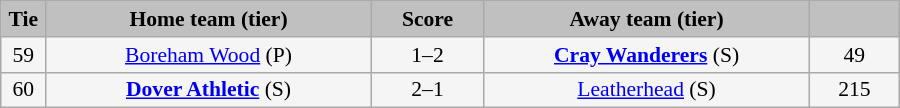<table class="wikitable" style="width: 600px; background:WhiteSmoke; text-align:center; font-size:90%">
<tr background:silver;">
<td scope="col" style="width:  5.00%; background:silver;"><strong>Tie</strong></td>
<td scope="col" style="width: 36.25%; background:silver;"><strong>Home team (tier)</strong></td>
<td scope="col" style="width: 12.50%; background:silver;"><strong>Score</strong></td>
<td scope="col" style="width: 36.25%; background:silver;"><strong>Away team (tier)</strong></td>
<td scope="col" style="width: 10.00%; background:silver;"><strong></strong></td>
</tr>
<tr>
<td>59</td>
<td><a href='#'>Boreham Wood</a> (P)</td>
<td>1–2</td>
<td><strong><a href='#'>Cray Wanderers</a></strong> (S)</td>
<td>49</td>
</tr>
<tr>
<td>60</td>
<td><strong><a href='#'>Dover Athletic</a></strong> (S)</td>
<td>2–1</td>
<td><a href='#'>Leatherhead</a> (S)</td>
<td>215</td>
</tr>
</table>
